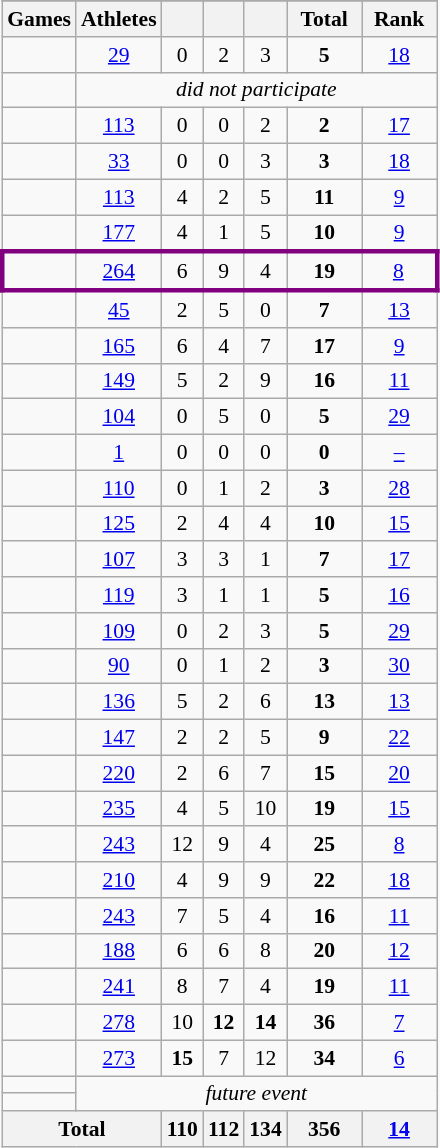<table class="wikitable" style="text-align:center; font-size:90%;">
<tr>
</tr>
<tr>
<th>Games</th>
<th>Athletes</th>
<th width:3em; font-weight:bold;"></th>
<th width:3em; font-weight:bold;"></th>
<th width:3em; font-weight:bold;"></th>
<th style="width:3em; font-weight:bold;">Total</th>
<th style="width:3em; font-weight:bold;">Rank</th>
</tr>
<tr>
<td align=left></td>
<td><a href='#'>29</a></td>
<td>0</td>
<td>2</td>
<td>3</td>
<td><strong>5</strong></td>
<td><a href='#'>18</a></td>
</tr>
<tr>
<td align=left></td>
<td colspan=6><em>did not participate</em></td>
</tr>
<tr>
<td align=left></td>
<td><a href='#'>113</a></td>
<td>0</td>
<td>0</td>
<td>2</td>
<td><strong>2</strong></td>
<td><a href='#'>17</a></td>
</tr>
<tr>
<td align=left></td>
<td><a href='#'>33</a></td>
<td>0</td>
<td>0</td>
<td>3</td>
<td><strong>3</strong></td>
<td><a href='#'>18</a></td>
</tr>
<tr>
<td align=left></td>
<td><a href='#'>113</a></td>
<td>4</td>
<td>2</td>
<td>5</td>
<td><strong>11</strong></td>
<td><a href='#'>9</a></td>
</tr>
<tr>
<td align=left></td>
<td><a href='#'>177</a></td>
<td>4</td>
<td>1</td>
<td>5</td>
<td><strong>10</strong></td>
<td><a href='#'>9</a></td>
</tr>
<tr style="border: 3px solid purple">
<td align=left></td>
<td><a href='#'>264</a></td>
<td>6</td>
<td>9</td>
<td>4</td>
<td><strong>19</strong></td>
<td><a href='#'>8</a></td>
</tr>
<tr>
<td align=left></td>
<td><a href='#'>45</a></td>
<td>2</td>
<td>5</td>
<td>0</td>
<td><strong>7</strong></td>
<td><a href='#'>13</a></td>
</tr>
<tr>
<td align=left></td>
<td><a href='#'>165</a></td>
<td>6</td>
<td>4</td>
<td>7</td>
<td><strong>17</strong></td>
<td><a href='#'>9</a></td>
</tr>
<tr>
<td align=left></td>
<td><a href='#'>149</a></td>
<td>5</td>
<td>2</td>
<td>9</td>
<td><strong>16</strong></td>
<td><a href='#'>11</a></td>
</tr>
<tr>
<td align=left></td>
<td><a href='#'>104</a></td>
<td>0</td>
<td>5</td>
<td>0</td>
<td><strong>5</strong></td>
<td><a href='#'>29</a></td>
</tr>
<tr>
<td align=left></td>
<td><a href='#'>1</a></td>
<td>0</td>
<td>0</td>
<td>0</td>
<td><strong>0</strong></td>
<td><a href='#'>–</a></td>
</tr>
<tr>
<td align=left></td>
<td><a href='#'>110</a></td>
<td>0</td>
<td>1</td>
<td>2</td>
<td><strong>3</strong></td>
<td><a href='#'>28</a></td>
</tr>
<tr>
<td align=left></td>
<td><a href='#'>125</a></td>
<td>2</td>
<td>4</td>
<td>4</td>
<td><strong>10</strong></td>
<td><a href='#'>15</a></td>
</tr>
<tr>
<td align=left></td>
<td><a href='#'>107</a></td>
<td>3</td>
<td>3</td>
<td>1</td>
<td><strong>7</strong></td>
<td><a href='#'>17</a></td>
</tr>
<tr>
<td align=left></td>
<td><a href='#'>119</a></td>
<td>3</td>
<td>1</td>
<td>1</td>
<td><strong>5</strong></td>
<td><a href='#'>16</a></td>
</tr>
<tr>
<td align=left></td>
<td><a href='#'>109</a></td>
<td>0</td>
<td>2</td>
<td>3</td>
<td><strong>5</strong></td>
<td><a href='#'>29</a></td>
</tr>
<tr>
<td align=left></td>
<td><a href='#'>90</a></td>
<td>0</td>
<td>1</td>
<td>2</td>
<td><strong>3</strong></td>
<td><a href='#'>30</a></td>
</tr>
<tr>
<td align=left></td>
<td><a href='#'>136</a></td>
<td>5</td>
<td>2</td>
<td>6</td>
<td><strong>13</strong></td>
<td><a href='#'>13</a></td>
</tr>
<tr>
<td align=left></td>
<td><a href='#'>147</a></td>
<td>2</td>
<td>2</td>
<td>5</td>
<td><strong>9</strong></td>
<td><a href='#'>22</a></td>
</tr>
<tr>
<td align=left></td>
<td><a href='#'>220</a></td>
<td>2</td>
<td>6</td>
<td>7</td>
<td><strong>15</strong></td>
<td><a href='#'>20</a></td>
</tr>
<tr>
<td align=left></td>
<td><a href='#'>235</a></td>
<td>4</td>
<td>5</td>
<td>10</td>
<td><strong>19</strong></td>
<td><a href='#'>15</a></td>
</tr>
<tr>
<td align=left></td>
<td><a href='#'>243</a></td>
<td>12</td>
<td>9</td>
<td>4</td>
<td><strong>25</strong></td>
<td><a href='#'>8</a></td>
</tr>
<tr>
<td align=left></td>
<td><a href='#'>210</a></td>
<td>4</td>
<td>9</td>
<td>9</td>
<td><strong>22</strong></td>
<td><a href='#'>18</a></td>
</tr>
<tr>
<td align=left></td>
<td><a href='#'>243</a></td>
<td>7</td>
<td>5</td>
<td>4</td>
<td><strong>16</strong></td>
<td><a href='#'>11</a></td>
</tr>
<tr>
<td align=left></td>
<td><a href='#'>188</a></td>
<td>6</td>
<td>6</td>
<td>8</td>
<td><strong>20</strong></td>
<td><a href='#'>12</a></td>
</tr>
<tr>
<td align=left></td>
<td><a href='#'>241</a></td>
<td>8</td>
<td>7</td>
<td>4</td>
<td><strong>19</strong></td>
<td><a href='#'>11</a></td>
</tr>
<tr>
<td align=left></td>
<td><a href='#'>278</a></td>
<td>10</td>
<td><strong>12</strong></td>
<td><strong>14</strong></td>
<td><strong>36</strong></td>
<td><a href='#'>7</a></td>
</tr>
<tr>
<td align=left></td>
<td><a href='#'>273</a></td>
<td><strong>15</strong></td>
<td>7</td>
<td>12</td>
<td><strong>34</strong></td>
<td><a href='#'>6</a></td>
</tr>
<tr>
<td align=left></td>
<td colspan=6; rowspan=2><em>future event</em></td>
</tr>
<tr>
<td align=left></td>
</tr>
<tr>
<th colspan=2>Total</th>
<th>110</th>
<th>112</th>
<th>134</th>
<th>356</th>
<th><a href='#'>14</a></th>
</tr>
</table>
